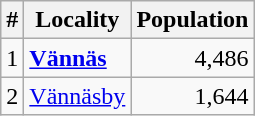<table class="wikitable">
<tr>
<th>#</th>
<th>Locality</th>
<th>Population</th>
</tr>
<tr>
<td>1</td>
<td><strong><a href='#'>Vännäs</a></strong></td>
<td align="right">4,486</td>
</tr>
<tr>
<td>2</td>
<td><a href='#'>Vännäsby</a></td>
<td align="right">1,644</td>
</tr>
</table>
